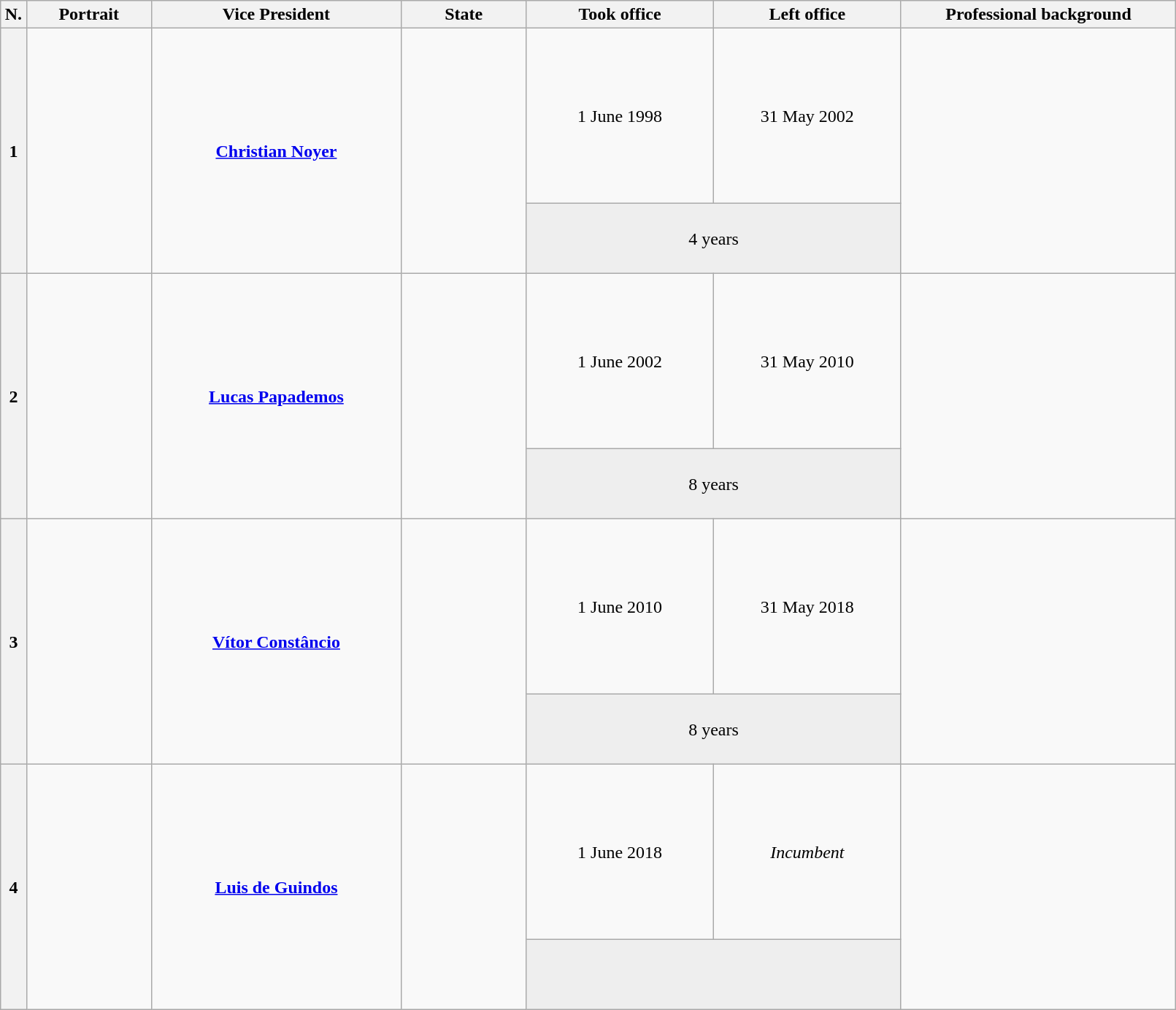<table class="wikitable" style="text-align:center; style="width=85%">
<tr>
<th width=1%>N.</th>
<th width=10%>Portrait</th>
<th width=20%>Vice President<br></th>
<th width=10%>State</th>
<th width=15%>Took office</th>
<th width=15%>Left office</th>
<th width=22%>Professional background</th>
</tr>
<tr style="height:10em;">
<th rowspan=2>1</th>
<td rowspan=2></td>
<td rowspan=2><strong><a href='#'>Christian Noyer</a></strong><br></td>
<td rowspan=2></td>
<td>1 June 1998</td>
<td>31 May 2002</td>
<td rowspan=2></td>
</tr>
<tr style="height:4em;">
<td colspan=2 bgcolor=#EEEEEE>4 years</td>
</tr>
<tr style="height:10em;">
<th rowspan=2>2</th>
<td rowspan=2></td>
<td rowspan=2><strong><a href='#'>Lucas Papademos</a></strong><br></td>
<td rowspan=2></td>
<td>1 June 2002</td>
<td>31 May 2010</td>
<td rowspan=2></td>
</tr>
<tr style="height:4em;">
<td colspan=2 bgcolor=#EEEEEE>8 years</td>
</tr>
<tr style="height:10em;">
<th rowspan=2>3</th>
<td rowspan=2></td>
<td rowspan=2><strong><a href='#'>Vítor Constâncio</a></strong><br></td>
<td rowspan=2></td>
<td>1 June 2010</td>
<td>31 May 2018</td>
<td rowspan=2></td>
</tr>
<tr style="height:4em;">
<td colspan=2 bgcolor=#EEEEEE>8 years</td>
</tr>
<tr style="height:10em;">
<th rowspan=2>4</th>
<td rowspan=2></td>
<td rowspan=2><strong><a href='#'>Luis de Guindos</a></strong><br></td>
<td rowspan=2></td>
<td>1 June 2018</td>
<td><em>Incumbent</em></td>
<td rowspan=2></td>
</tr>
<tr style="height:4em;">
<td colspan=2 bgcolor=#EEEEEE></td>
</tr>
</table>
